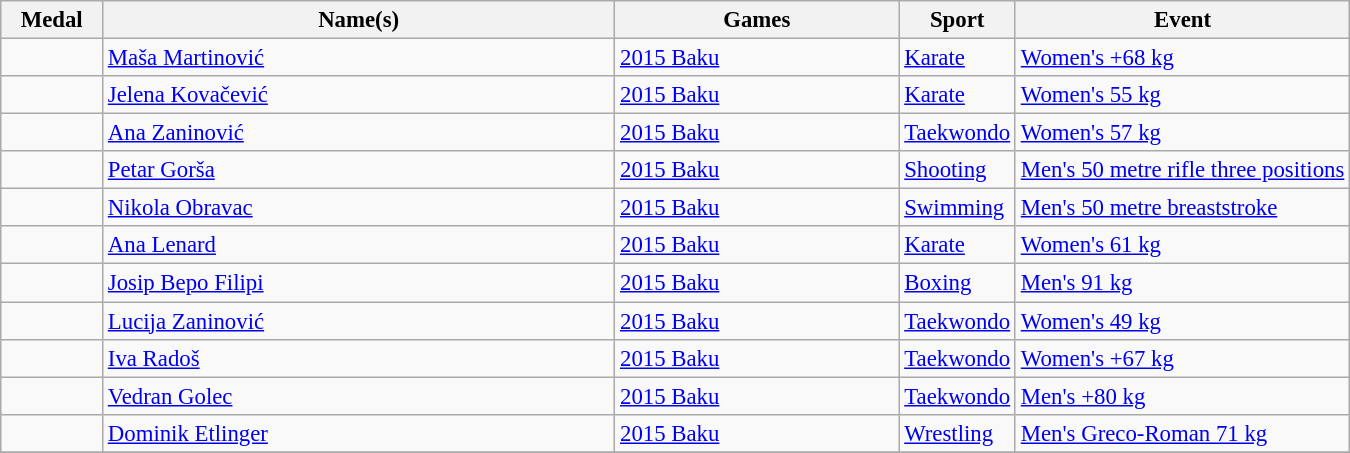<table class="wikitable sortable" style="font-size: 95%;">
<tr>
<th style="width:4em">Medal</th>
<th style="width:22em">Name(s)</th>
<th style="width:12em">Games</th>
<th>Sport</th>
<th>Event</th>
</tr>
<tr>
<td></td>
<td><a href='#'>Maša Martinović</a></td>
<td> <a href='#'>2015 Baku</a></td>
<td> <a href='#'>Karate</a></td>
<td><a href='#'>Women's +68 kg</a></td>
</tr>
<tr>
<td></td>
<td><a href='#'>Jelena Kovačević</a></td>
<td> <a href='#'>2015 Baku</a></td>
<td> <a href='#'>Karate</a></td>
<td><a href='#'>Women's 55 kg</a></td>
</tr>
<tr>
<td></td>
<td><a href='#'>Ana Zaninović</a></td>
<td> <a href='#'>2015 Baku</a></td>
<td> <a href='#'>Taekwondo</a></td>
<td><a href='#'>Women's 57 kg</a></td>
</tr>
<tr>
<td></td>
<td><a href='#'>Petar Gorša</a></td>
<td> <a href='#'>2015 Baku</a></td>
<td> <a href='#'>Shooting</a></td>
<td><a href='#'>Men's 50 metre rifle three positions</a></td>
</tr>
<tr>
<td></td>
<td><a href='#'>Nikola Obravac</a></td>
<td> <a href='#'>2015 Baku</a></td>
<td> <a href='#'>Swimming</a></td>
<td><a href='#'>Men's 50 metre breaststroke</a></td>
</tr>
<tr>
<td></td>
<td><a href='#'>Ana Lenard</a></td>
<td> <a href='#'>2015 Baku</a></td>
<td> <a href='#'>Karate</a></td>
<td><a href='#'>Women's 61 kg</a></td>
</tr>
<tr>
<td></td>
<td><a href='#'>Josip Bepo Filipi</a></td>
<td> <a href='#'>2015 Baku</a></td>
<td> <a href='#'>Boxing</a></td>
<td><a href='#'>Men's 91 kg</a></td>
</tr>
<tr>
<td></td>
<td><a href='#'>Lucija Zaninović</a></td>
<td> <a href='#'>2015 Baku</a></td>
<td> <a href='#'>Taekwondo</a></td>
<td><a href='#'>Women's 49 kg</a></td>
</tr>
<tr>
<td></td>
<td><a href='#'>Iva Radoš</a></td>
<td> <a href='#'>2015 Baku</a></td>
<td> <a href='#'>Taekwondo</a></td>
<td><a href='#'>Women's +67 kg</a></td>
</tr>
<tr>
<td></td>
<td><a href='#'>Vedran Golec</a></td>
<td> <a href='#'>2015 Baku</a></td>
<td> <a href='#'>Taekwondo</a></td>
<td><a href='#'>Men's +80 kg</a></td>
</tr>
<tr>
<td></td>
<td><a href='#'>Dominik Etlinger</a></td>
<td> <a href='#'>2015 Baku</a></td>
<td> <a href='#'>Wrestling</a></td>
<td><a href='#'>Men's Greco-Roman 71 kg</a></td>
</tr>
<tr>
</tr>
</table>
